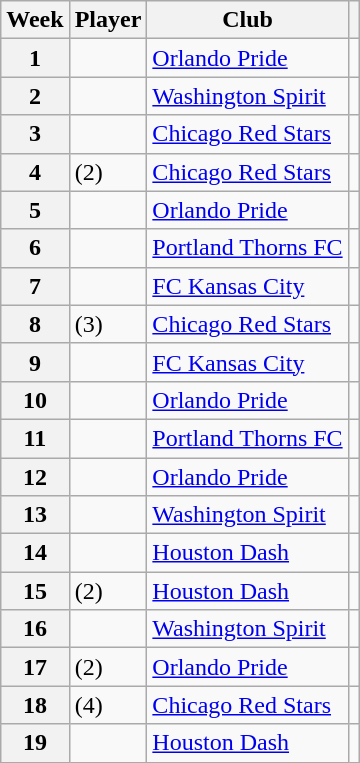<table class="wikitable sortable">
<tr>
<th scope="col">Week</th>
<th scope="col">Player</th>
<th scope="col">Club</th>
<th scope="col"></th>
</tr>
<tr>
<th scope="row">1</th>
<td> </td>
<td><a href='#'>Orlando Pride</a></td>
<td></td>
</tr>
<tr>
<th scope="row">2</th>
<td> </td>
<td><a href='#'>Washington Spirit</a></td>
<td></td>
</tr>
<tr>
<th scope="row">3</th>
<td> </td>
<td><a href='#'>Chicago Red Stars</a></td>
<td></td>
</tr>
<tr>
<th scope="row">4</th>
<td>  (2)</td>
<td><a href='#'>Chicago Red Stars</a></td>
<td></td>
</tr>
<tr>
<th scope="row">5</th>
<td> </td>
<td><a href='#'>Orlando Pride</a></td>
<td></td>
</tr>
<tr>
<th scope="row">6</th>
<td> </td>
<td><a href='#'>Portland Thorns FC</a></td>
<td></td>
</tr>
<tr>
<th scope="row">7</th>
<td> </td>
<td><a href='#'>FC Kansas City</a></td>
<td></td>
</tr>
<tr>
<th scope="row">8</th>
<td>  (3)</td>
<td><a href='#'>Chicago Red Stars</a></td>
<td></td>
</tr>
<tr>
<th scope="row">9</th>
<td> </td>
<td><a href='#'>FC Kansas City</a></td>
<td></td>
</tr>
<tr>
<th scope="row">10</th>
<td> </td>
<td><a href='#'>Orlando Pride</a></td>
<td></td>
</tr>
<tr>
<th scope="row">11</th>
<td> </td>
<td><a href='#'>Portland Thorns FC</a></td>
<td></td>
</tr>
<tr>
<th scope="row">12</th>
<td> </td>
<td><a href='#'>Orlando Pride</a></td>
<td></td>
</tr>
<tr>
<th scope="row">13</th>
<td> </td>
<td><a href='#'>Washington Spirit</a></td>
<td></td>
</tr>
<tr>
<th scope="row">14</th>
<td> </td>
<td><a href='#'>Houston Dash</a></td>
<td></td>
</tr>
<tr>
<th scope="row">15</th>
<td>  (2)</td>
<td><a href='#'>Houston Dash</a></td>
<td></td>
</tr>
<tr>
<th scope="row">16</th>
<td> </td>
<td><a href='#'>Washington Spirit</a></td>
<td></td>
</tr>
<tr>
<th scope="row">17</th>
<td>  (2)</td>
<td><a href='#'>Orlando Pride</a></td>
<td></td>
</tr>
<tr>
<th scope="row">18</th>
<td>  (4)</td>
<td><a href='#'>Chicago Red Stars</a></td>
<td></td>
</tr>
<tr>
<th scope="row">19</th>
<td> </td>
<td><a href='#'>Houston Dash</a></td>
<td></td>
</tr>
</table>
